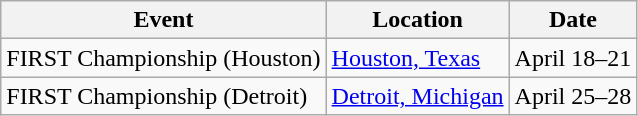<table class="wikitable">
<tr>
<th>Event</th>
<th>Location</th>
<th>Date</th>
</tr>
<tr>
<td>FIRST Championship (Houston)</td>
<td><a href='#'>Houston, Texas</a></td>
<td>April 18–21</td>
</tr>
<tr>
<td>FIRST Championship (Detroit)</td>
<td><a href='#'>Detroit, Michigan</a></td>
<td>April 25–28</td>
</tr>
</table>
